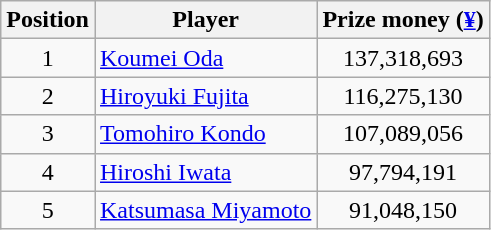<table class="wikitable">
<tr>
<th>Position</th>
<th>Player</th>
<th>Prize money (<a href='#'>¥</a>)</th>
</tr>
<tr>
<td align=center>1</td>
<td> <a href='#'>Koumei Oda</a></td>
<td align=center>137,318,693</td>
</tr>
<tr>
<td align=center>2</td>
<td> <a href='#'>Hiroyuki Fujita</a></td>
<td align=center>116,275,130</td>
</tr>
<tr>
<td align=center>3</td>
<td> <a href='#'>Tomohiro Kondo</a></td>
<td align=center>107,089,056</td>
</tr>
<tr>
<td align=center>4</td>
<td> <a href='#'>Hiroshi Iwata</a></td>
<td align=center>97,794,191</td>
</tr>
<tr>
<td align=center>5</td>
<td> <a href='#'>Katsumasa Miyamoto</a></td>
<td align=center>91,048,150</td>
</tr>
</table>
